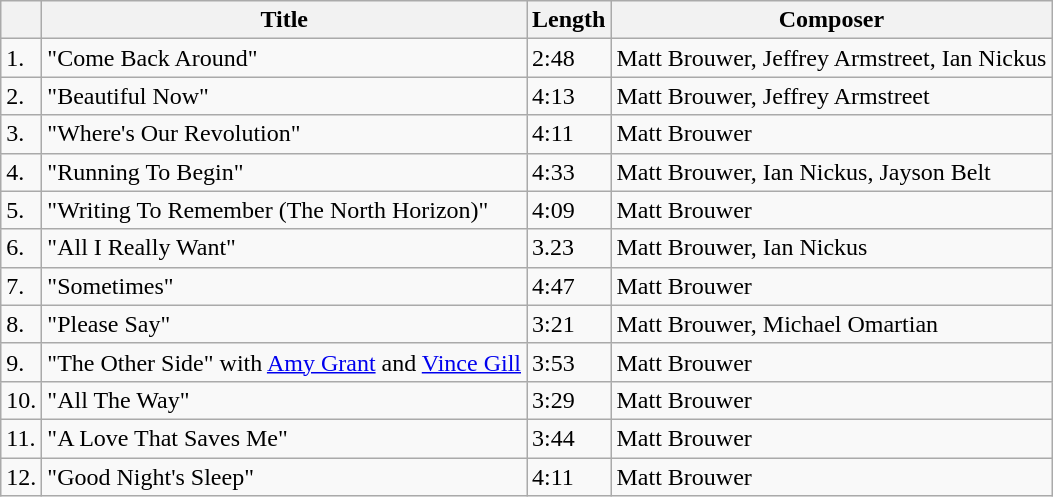<table class="wikitable">
<tr>
<th></th>
<th>Title</th>
<th>Length</th>
<th>Composer</th>
</tr>
<tr>
<td>1.</td>
<td>"Come Back Around"</td>
<td>2:48</td>
<td>Matt Brouwer, Jeffrey Armstreet, Ian Nickus</td>
</tr>
<tr>
<td>2.</td>
<td>"Beautiful Now"</td>
<td>4:13</td>
<td>Matt Brouwer, Jeffrey Armstreet</td>
</tr>
<tr>
<td>3.</td>
<td>"Where's Our Revolution"</td>
<td>4:11</td>
<td>Matt Brouwer</td>
</tr>
<tr>
<td>4.</td>
<td>"Running To Begin"</td>
<td>4:33</td>
<td>Matt Brouwer, Ian Nickus, Jayson Belt</td>
</tr>
<tr>
<td>5.</td>
<td>"Writing To Remember (The North Horizon)"</td>
<td>4:09</td>
<td>Matt Brouwer</td>
</tr>
<tr>
<td>6.</td>
<td>"All I Really Want"</td>
<td>3.23</td>
<td>Matt Brouwer, Ian Nickus</td>
</tr>
<tr>
<td>7.</td>
<td>"Sometimes"</td>
<td>4:47</td>
<td>Matt Brouwer</td>
</tr>
<tr>
<td>8.</td>
<td>"Please Say"</td>
<td>3:21</td>
<td>Matt Brouwer, Michael Omartian</td>
</tr>
<tr>
<td>9.</td>
<td>"The Other Side" with <a href='#'>Amy Grant</a> and <a href='#'>Vince Gill</a></td>
<td>3:53</td>
<td>Matt Brouwer</td>
</tr>
<tr>
<td>10.</td>
<td>"All The Way"</td>
<td>3:29</td>
<td>Matt Brouwer</td>
</tr>
<tr>
<td>11.</td>
<td>"A Love That Saves Me"</td>
<td>3:44</td>
<td>Matt Brouwer</td>
</tr>
<tr>
<td>12.</td>
<td>"Good Night's Sleep"</td>
<td>4:11</td>
<td>Matt Brouwer</td>
</tr>
</table>
